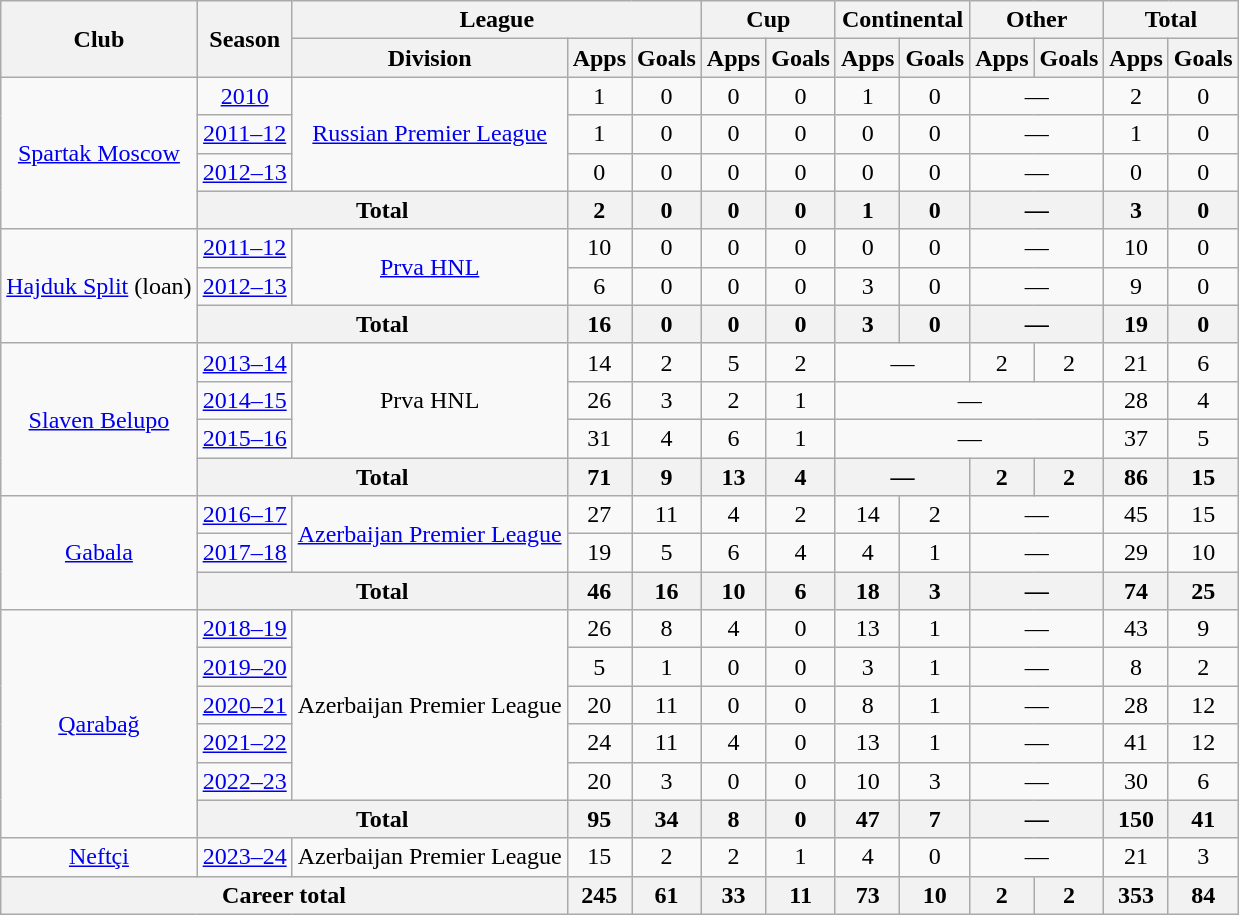<table class="wikitable" style="text-align:center">
<tr>
<th rowspan="2">Club</th>
<th rowspan="2">Season</th>
<th colspan="3">League</th>
<th colspan="2">Cup</th>
<th colspan="2">Continental</th>
<th colspan="2">Other</th>
<th colspan="2">Total</th>
</tr>
<tr>
<th>Division</th>
<th>Apps</th>
<th>Goals</th>
<th>Apps</th>
<th>Goals</th>
<th>Apps</th>
<th>Goals</th>
<th>Apps</th>
<th>Goals</th>
<th>Apps</th>
<th>Goals</th>
</tr>
<tr>
<td rowspan="4"><a href='#'>Spartak Moscow</a></td>
<td><a href='#'>2010</a></td>
<td rowspan="3"><a href='#'>Russian Premier League</a></td>
<td>1</td>
<td>0</td>
<td>0</td>
<td>0</td>
<td>1</td>
<td>0</td>
<td colspan="2">—</td>
<td>2</td>
<td>0</td>
</tr>
<tr>
<td><a href='#'>2011–12</a></td>
<td>1</td>
<td>0</td>
<td>0</td>
<td>0</td>
<td>0</td>
<td>0</td>
<td colspan="2">—</td>
<td>1</td>
<td>0</td>
</tr>
<tr>
<td><a href='#'>2012–13</a></td>
<td>0</td>
<td>0</td>
<td>0</td>
<td>0</td>
<td>0</td>
<td>0</td>
<td colspan="2">—</td>
<td>0</td>
<td>0</td>
</tr>
<tr>
<th colspan="2">Total</th>
<th>2</th>
<th>0</th>
<th>0</th>
<th>0</th>
<th>1</th>
<th>0</th>
<th colspan="2">—</th>
<th>3</th>
<th>0</th>
</tr>
<tr>
<td rowspan="3"><a href='#'>Hajduk Split</a> (loan)</td>
<td><a href='#'>2011–12</a></td>
<td rowspan="2"><a href='#'>Prva HNL</a></td>
<td>10</td>
<td>0</td>
<td>0</td>
<td>0</td>
<td>0</td>
<td>0</td>
<td colspan="2">—</td>
<td>10</td>
<td>0</td>
</tr>
<tr>
<td><a href='#'>2012–13</a></td>
<td>6</td>
<td>0</td>
<td>0</td>
<td>0</td>
<td>3</td>
<td>0</td>
<td colspan="2">—</td>
<td>9</td>
<td>0</td>
</tr>
<tr>
<th colspan="2">Total</th>
<th>16</th>
<th>0</th>
<th>0</th>
<th>0</th>
<th>3</th>
<th>0</th>
<th colspan="2">—</th>
<th>19</th>
<th>0</th>
</tr>
<tr>
<td rowspan="4"><a href='#'>Slaven Belupo</a></td>
<td><a href='#'>2013–14</a></td>
<td rowspan="3">Prva HNL</td>
<td>14</td>
<td>2</td>
<td>5</td>
<td>2</td>
<td colspan="2">—</td>
<td>2</td>
<td>2</td>
<td>21</td>
<td>6</td>
</tr>
<tr>
<td><a href='#'>2014–15</a></td>
<td>26</td>
<td>3</td>
<td>2</td>
<td>1</td>
<td colspan="4">—</td>
<td>28</td>
<td>4</td>
</tr>
<tr>
<td><a href='#'>2015–16</a></td>
<td>31</td>
<td>4</td>
<td>6</td>
<td>1</td>
<td colspan="4">—</td>
<td>37</td>
<td>5</td>
</tr>
<tr>
<th colspan="2">Total</th>
<th>71</th>
<th>9</th>
<th>13</th>
<th>4</th>
<th colspan="2">—</th>
<th>2</th>
<th>2</th>
<th>86</th>
<th>15</th>
</tr>
<tr>
<td rowspan="3"><a href='#'>Gabala</a></td>
<td><a href='#'>2016–17</a></td>
<td rowspan="2"><a href='#'>Azerbaijan Premier League</a></td>
<td>27</td>
<td>11</td>
<td>4</td>
<td>2</td>
<td>14</td>
<td>2</td>
<td colspan="2">—</td>
<td>45</td>
<td>15</td>
</tr>
<tr>
<td><a href='#'>2017–18</a></td>
<td>19</td>
<td>5</td>
<td>6</td>
<td>4</td>
<td>4</td>
<td>1</td>
<td colspan="2">—</td>
<td>29</td>
<td>10</td>
</tr>
<tr>
<th colspan="2">Total</th>
<th>46</th>
<th>16</th>
<th>10</th>
<th>6</th>
<th>18</th>
<th>3</th>
<th colspan="2">—</th>
<th>74</th>
<th>25</th>
</tr>
<tr>
<td rowspan="6"><a href='#'>Qarabağ</a></td>
<td><a href='#'>2018–19</a></td>
<td rowspan="5">Azerbaijan Premier League</td>
<td>26</td>
<td>8</td>
<td>4</td>
<td>0</td>
<td>13</td>
<td>1</td>
<td colspan="2">—</td>
<td>43</td>
<td>9</td>
</tr>
<tr>
<td><a href='#'>2019–20</a></td>
<td>5</td>
<td>1</td>
<td>0</td>
<td>0</td>
<td>3</td>
<td>1</td>
<td colspan="2">—</td>
<td>8</td>
<td>2</td>
</tr>
<tr>
<td><a href='#'>2020–21</a></td>
<td>20</td>
<td>11</td>
<td>0</td>
<td>0</td>
<td>8</td>
<td>1</td>
<td colspan="2">—</td>
<td>28</td>
<td>12</td>
</tr>
<tr>
<td><a href='#'>2021–22</a></td>
<td>24</td>
<td>11</td>
<td>4</td>
<td>0</td>
<td>13</td>
<td>1</td>
<td colspan="2">—</td>
<td>41</td>
<td>12</td>
</tr>
<tr>
<td><a href='#'>2022–23</a></td>
<td>20</td>
<td>3</td>
<td>0</td>
<td>0</td>
<td>10</td>
<td>3</td>
<td colspan="2">—</td>
<td>30</td>
<td>6</td>
</tr>
<tr>
<th colspan="2">Total</th>
<th>95</th>
<th>34</th>
<th>8</th>
<th>0</th>
<th>47</th>
<th>7</th>
<th colspan="2">—</th>
<th>150</th>
<th>41</th>
</tr>
<tr>
<td><a href='#'>Neftçi</a></td>
<td><a href='#'>2023–24</a></td>
<td>Azerbaijan Premier League</td>
<td>15</td>
<td>2</td>
<td>2</td>
<td>1</td>
<td>4</td>
<td>0</td>
<td colspan="2">—</td>
<td>21</td>
<td>3</td>
</tr>
<tr>
<th colspan="3">Career total</th>
<th>245</th>
<th>61</th>
<th>33</th>
<th>11</th>
<th>73</th>
<th>10</th>
<th>2</th>
<th>2</th>
<th>353</th>
<th>84</th>
</tr>
</table>
